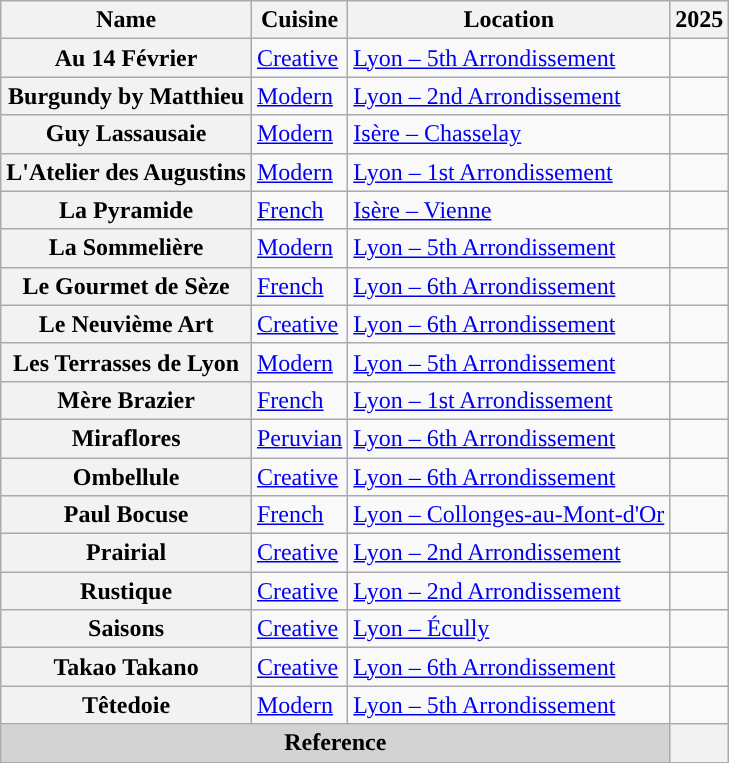<table class="wikitable sortable plainrowheaders" style="text-align:left;"">
<tr>
<th scope="col">Name</th>
<th scope="col">Cuisine</th>
<th scope="col">Location</th>
<th scope="col">2025</th>
</tr>
<tr>
<th scope="row">Au 14 Février</th>
<td><a href='#'>Creative</a></td>
<td><a href='#'>Lyon – 5th Arrondissement</a></td>
<td></td>
</tr>
<tr>
<th scope="row">Burgundy by Matthieu</th>
<td><a href='#'>Modern</a></td>
<td><a href='#'>Lyon – 2nd Arrondissement</a></td>
<td></td>
</tr>
<tr>
<th scope="row">Guy Lassausaie</th>
<td><a href='#'>Modern</a></td>
<td><a href='#'>Isère – Chasselay</a></td>
<td></td>
</tr>
<tr>
<th scope="row">L'Atelier des Augustins</th>
<td><a href='#'>Modern</a></td>
<td><a href='#'>Lyon – 1st Arrondissement</a></td>
<td></td>
</tr>
<tr>
<th scope="row">La Pyramide</th>
<td><a href='#'>French</a></td>
<td><a href='#'>Isère – Vienne</a></td>
<td></td>
</tr>
<tr>
<th scope="row">La Sommelière</th>
<td><a href='#'>Modern</a></td>
<td><a href='#'>Lyon – 5th Arrondissement</a></td>
<td></td>
</tr>
<tr>
<th scope="row">Le Gourmet de Sèze</th>
<td><a href='#'>French</a></td>
<td><a href='#'>Lyon – 6th Arrondissement</a></td>
<td></td>
</tr>
<tr>
<th scope="row">Le Neuvième Art</th>
<td><a href='#'>Creative</a></td>
<td><a href='#'>Lyon – 6th Arrondissement</a></td>
<td></td>
</tr>
<tr>
<th scope="row">Les Terrasses de Lyon</th>
<td><a href='#'>Modern</a></td>
<td><a href='#'>Lyon – 5th Arrondissement</a></td>
<td></td>
</tr>
<tr>
<th scope="row">Mère Brazier</th>
<td><a href='#'>French</a></td>
<td><a href='#'>Lyon – 1st Arrondissement</a></td>
<td></td>
</tr>
<tr>
<th scope="row">Miraflores</th>
<td><a href='#'>Peruvian</a></td>
<td><a href='#'>Lyon – 6th Arrondissement</a></td>
<td></td>
</tr>
<tr>
<th scope="row">Ombellule</th>
<td><a href='#'>Creative</a></td>
<td><a href='#'>Lyon – 6th Arrondissement</a></td>
<td></td>
</tr>
<tr>
<th scope="row">Paul Bocuse</th>
<td><a href='#'>French</a></td>
<td><a href='#'>Lyon – Collonges-au-Mont-d'Or</a></td>
<td></td>
</tr>
<tr>
<th scope="row">Prairial</th>
<td><a href='#'>Creative</a></td>
<td><a href='#'>Lyon – 2nd Arrondissement</a></td>
<td></td>
</tr>
<tr>
<th scope="row">Rustique</th>
<td><a href='#'>Creative</a></td>
<td><a href='#'>Lyon – 2nd Arrondissement</a></td>
<td></td>
</tr>
<tr>
<th scope="row">Saisons</th>
<td><a href='#'>Creative</a></td>
<td><a href='#'>Lyon – Écully</a></td>
<td></td>
</tr>
<tr>
<th scope="row">Takao Takano</th>
<td><a href='#'>Creative</a></td>
<td><a href='#'>Lyon – 6th Arrondissement</a></td>
<td></td>
</tr>
<tr>
<th scope="row">Têtedoie</th>
<td><a href='#'>Modern</a></td>
<td><a href='#'>Lyon – 5th Arrondissement</a></td>
<td></td>
</tr>
<tr>
<th colspan="3" style="text-align: center;background: lightgray;">Reference</th>
<th></th>
</tr>
</table>
